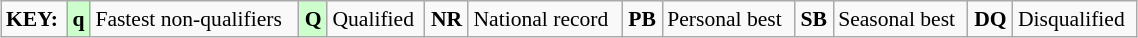<table class="wikitable" style="margin:0.5em auto; font-size:90%;position:relative;" width=60%>
<tr>
<td><strong>KEY:</strong></td>
<td bgcolor=ccffcc align=center><strong>q</strong></td>
<td>Fastest non-qualifiers</td>
<td bgcolor=ccffcc align=center><strong>Q</strong></td>
<td>Qualified</td>
<td align=center><strong>NR</strong></td>
<td>National record</td>
<td align=center><strong>PB</strong></td>
<td>Personal best</td>
<td align=center><strong>SB</strong></td>
<td>Seasonal best</td>
<td align=center><strong>DQ</strong></td>
<td>Disqualified</td>
</tr>
</table>
